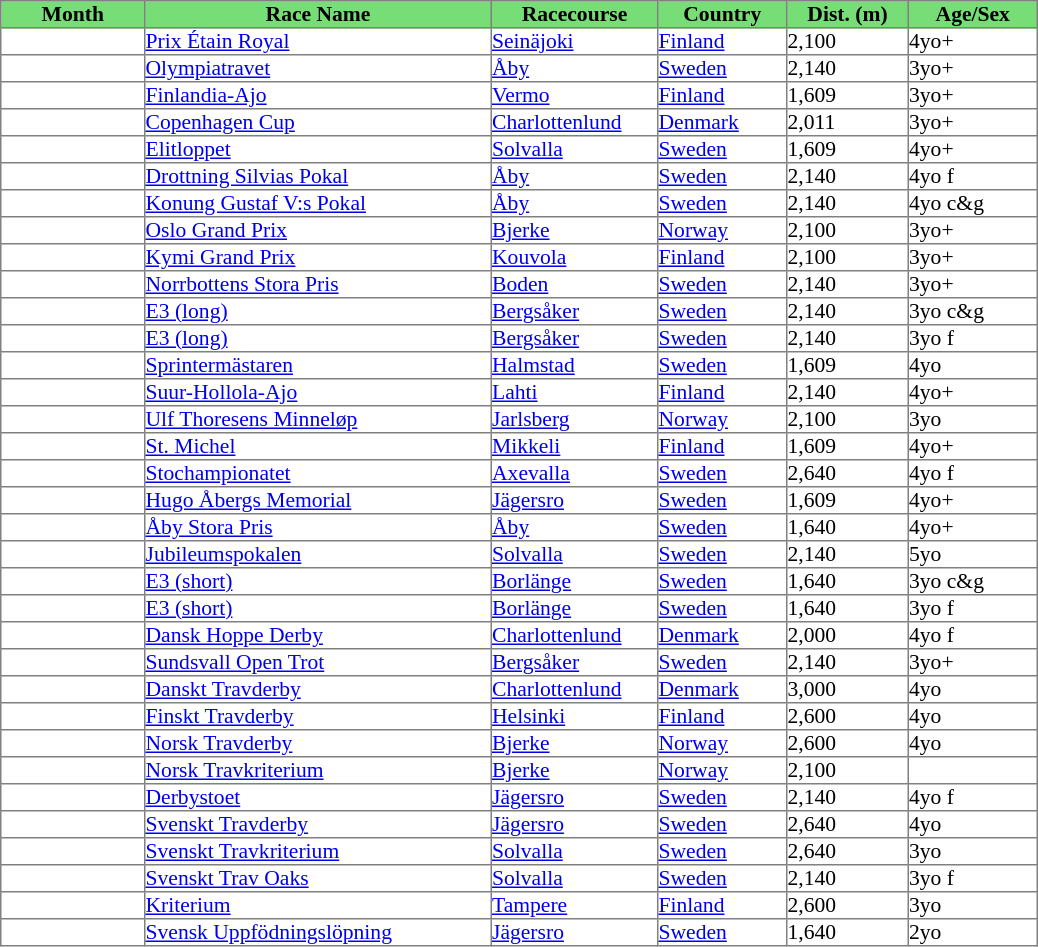<table class = "sortable" | border="1" cellpadding="0" style="border-collapse: collapse; font-size:90%">
<tr bgcolor="#77dd77" align="center">
<th>Month</th>
<th>Race Name</th>
<th>Racecourse</th>
<th>Country</th>
<th>Dist. (m)</th>
<th>Age/Sex</th>
</tr>
<tr>
<td width=95px></td>
<td width=230px><a href='#'>Prix Étain Royal</a></td>
<td width=110px><a href='#'>Seinäjoki</a></td>
<td width=85px><a href='#'>Finland</a></td>
<td width=80px>2,100</td>
<td width=85px>4yo+</td>
</tr>
<tr>
<td></td>
<td><a href='#'>Olympiatravet</a></td>
<td><a href='#'>Åby</a></td>
<td><a href='#'>Sweden</a></td>
<td>2,140</td>
<td>3yo+</td>
</tr>
<tr>
<td></td>
<td><a href='#'>Finlandia-Ajo</a></td>
<td><a href='#'>Vermo</a></td>
<td><a href='#'>Finland</a></td>
<td>1,609</td>
<td>3yo+</td>
</tr>
<tr>
<td></td>
<td><a href='#'>Copenhagen Cup</a></td>
<td><a href='#'>Charlottenlund</a></td>
<td><a href='#'>Denmark</a></td>
<td>2,011</td>
<td>3yo+</td>
</tr>
<tr>
<td></td>
<td><a href='#'>Elitloppet</a></td>
<td><a href='#'>Solvalla</a></td>
<td><a href='#'>Sweden</a></td>
<td>1,609</td>
<td>4yo+</td>
</tr>
<tr>
<td></td>
<td><a href='#'>Drottning Silvias Pokal</a></td>
<td><a href='#'>Åby</a></td>
<td><a href='#'>Sweden</a></td>
<td>2,140</td>
<td>4yo f</td>
</tr>
<tr>
<td></td>
<td><a href='#'>Konung Gustaf V:s Pokal</a></td>
<td><a href='#'>Åby</a></td>
<td><a href='#'>Sweden</a></td>
<td>2,140</td>
<td>4yo c&g</td>
</tr>
<tr>
<td></td>
<td><a href='#'>Oslo Grand Prix</a></td>
<td><a href='#'>Bjerke</a></td>
<td><a href='#'>Norway</a></td>
<td>2,100</td>
<td>3yo+</td>
</tr>
<tr>
<td></td>
<td><a href='#'>Kymi Grand Prix</a></td>
<td><a href='#'>Kouvola</a></td>
<td><a href='#'>Finland</a></td>
<td>2,100</td>
<td>3yo+</td>
</tr>
<tr>
<td></td>
<td><a href='#'>Norrbottens Stora Pris</a></td>
<td><a href='#'>Boden</a></td>
<td><a href='#'>Sweden</a></td>
<td>2,140</td>
<td>3yo+</td>
</tr>
<tr>
<td></td>
<td><a href='#'>E3 (long)</a></td>
<td><a href='#'>Bergsåker</a></td>
<td><a href='#'>Sweden</a></td>
<td>2,140</td>
<td>3yo c&g</td>
</tr>
<tr>
<td></td>
<td><a href='#'>E3 (long)</a></td>
<td><a href='#'>Bergsåker</a></td>
<td><a href='#'>Sweden</a></td>
<td>2,140</td>
<td>3yo f</td>
</tr>
<tr>
<td></td>
<td><a href='#'>Sprintermästaren</a></td>
<td><a href='#'>Halmstad</a></td>
<td><a href='#'>Sweden</a></td>
<td>1,609</td>
<td>4yo</td>
</tr>
<tr>
<td></td>
<td><a href='#'>Suur-Hollola-Ajo</a></td>
<td><a href='#'>Lahti</a></td>
<td><a href='#'>Finland</a></td>
<td>2,140</td>
<td>4yo+</td>
</tr>
<tr>
<td></td>
<td><a href='#'>Ulf Thoresens Minneløp</a></td>
<td><a href='#'>Jarlsberg</a></td>
<td><a href='#'>Norway</a></td>
<td>2,100</td>
<td>3yo</td>
</tr>
<tr>
<td></td>
<td><a href='#'>St. Michel</a></td>
<td><a href='#'>Mikkeli</a></td>
<td><a href='#'>Finland</a></td>
<td>1,609</td>
<td>4yo+</td>
</tr>
<tr>
<td></td>
<td><a href='#'>Stochampionatet</a></td>
<td><a href='#'>Axevalla</a></td>
<td><a href='#'>Sweden</a></td>
<td>2,640</td>
<td>4yo f</td>
</tr>
<tr>
<td></td>
<td><a href='#'>Hugo Åbergs Memorial</a></td>
<td><a href='#'>Jägersro</a></td>
<td><a href='#'>Sweden</a></td>
<td>1,609</td>
<td>4yo+</td>
</tr>
<tr>
<td></td>
<td><a href='#'>Åby Stora Pris</a></td>
<td><a href='#'>Åby</a></td>
<td><a href='#'>Sweden</a></td>
<td>1,640</td>
<td>4yo+</td>
</tr>
<tr>
<td></td>
<td><a href='#'>Jubileumspokalen</a></td>
<td><a href='#'>Solvalla</a></td>
<td><a href='#'>Sweden</a></td>
<td>2,140</td>
<td>5yo</td>
</tr>
<tr>
<td></td>
<td><a href='#'>E3 (short)</a></td>
<td><a href='#'>Borlänge</a></td>
<td><a href='#'>Sweden</a></td>
<td>1,640</td>
<td>3yo c&g</td>
</tr>
<tr>
<td></td>
<td><a href='#'>E3 (short)</a></td>
<td><a href='#'>Borlänge</a></td>
<td><a href='#'>Sweden</a></td>
<td>1,640</td>
<td>3yo f</td>
</tr>
<tr>
<td></td>
<td><a href='#'>Dansk Hoppe Derby</a></td>
<td><a href='#'>Charlottenlund</a></td>
<td><a href='#'>Denmark</a></td>
<td>2,000</td>
<td>4yo f</td>
</tr>
<tr>
<td></td>
<td><a href='#'>Sundsvall Open Trot</a></td>
<td><a href='#'>Bergsåker</a></td>
<td><a href='#'>Sweden</a></td>
<td>2,140</td>
<td>3yo+</td>
</tr>
<tr>
<td></td>
<td><a href='#'>Danskt Travderby</a></td>
<td><a href='#'>Charlottenlund</a></td>
<td><a href='#'>Denmark</a></td>
<td>3,000</td>
<td>4yo</td>
</tr>
<tr>
<td></td>
<td><a href='#'>Finskt Travderby</a></td>
<td><a href='#'>Helsinki</a></td>
<td><a href='#'>Finland</a></td>
<td>2,600</td>
<td>4yo</td>
</tr>
<tr>
<td></td>
<td><a href='#'>Norsk Travderby</a></td>
<td><a href='#'>Bjerke</a></td>
<td><a href='#'>Norway</a></td>
<td>2,600</td>
<td>4yo</td>
</tr>
<tr>
<td></td>
<td><a href='#'>Norsk Travkriterium</a></td>
<td><a href='#'>Bjerke</a></td>
<td><a href='#'>Norway</a></td>
<td>2,100</td>
<td></td>
</tr>
<tr>
<td></td>
<td><a href='#'>Derbystoet</a></td>
<td><a href='#'>Jägersro</a></td>
<td><a href='#'>Sweden</a></td>
<td>2,140</td>
<td>4yo f</td>
</tr>
<tr>
<td></td>
<td><a href='#'>Svenskt Travderby</a></td>
<td><a href='#'>Jägersro</a></td>
<td><a href='#'>Sweden</a></td>
<td>2,640</td>
<td>4yo</td>
</tr>
<tr>
<td></td>
<td><a href='#'>Svenskt Travkriterium</a></td>
<td><a href='#'>Solvalla</a></td>
<td><a href='#'>Sweden</a></td>
<td>2,640</td>
<td>3yo</td>
</tr>
<tr>
<td></td>
<td><a href='#'>Svenskt Trav Oaks</a></td>
<td><a href='#'>Solvalla</a></td>
<td><a href='#'>Sweden</a></td>
<td>2,140</td>
<td>3yo f</td>
</tr>
<tr>
<td></td>
<td><a href='#'>Kriterium</a></td>
<td><a href='#'>Tampere</a></td>
<td><a href='#'>Finland</a></td>
<td>2,600</td>
<td>3yo</td>
</tr>
<tr>
<td></td>
<td><a href='#'>Svensk Uppfödningslöpning</a></td>
<td><a href='#'>Jägersro</a></td>
<td><a href='#'>Sweden</a></td>
<td>1,640</td>
<td>2yo</td>
</tr>
</table>
